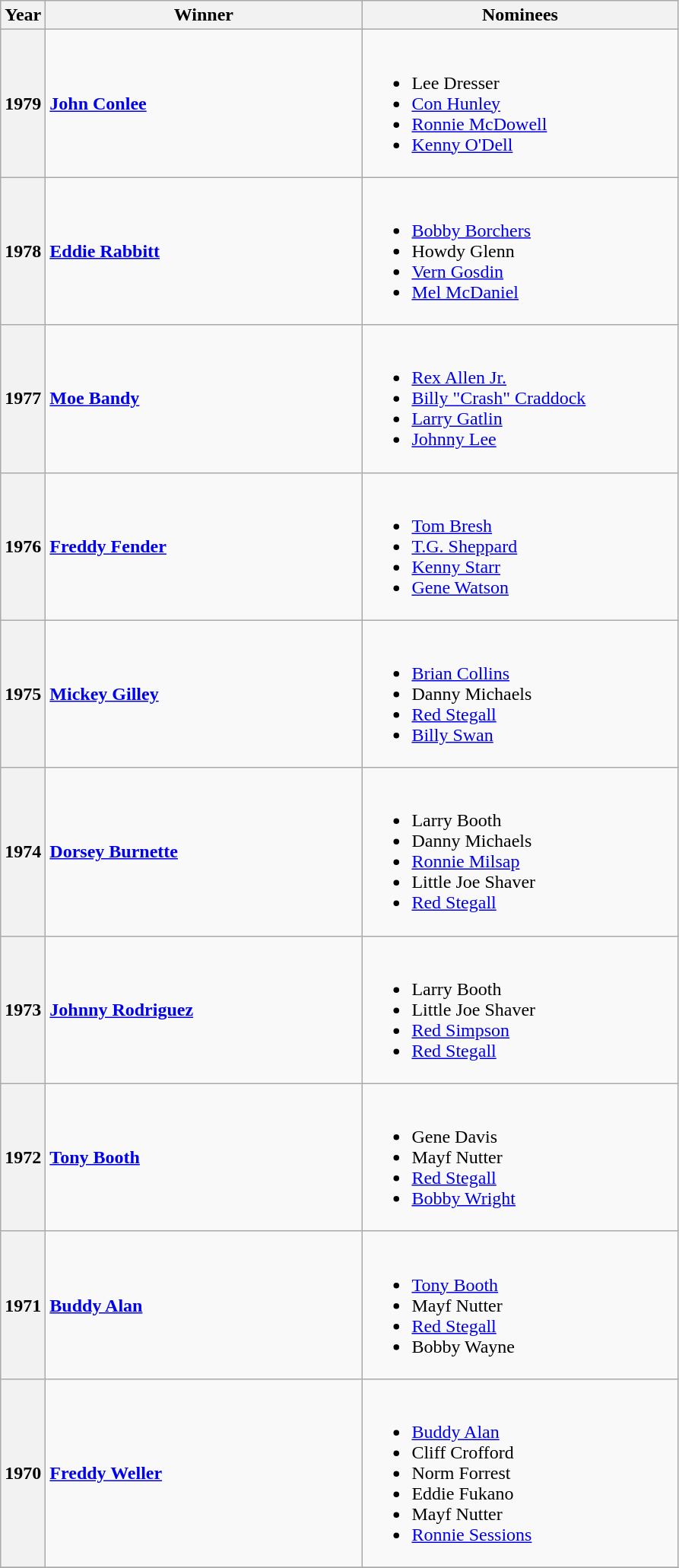<table class="wikitable sortable">
<tr>
<th width="30px">Year</th>
<th width="270px">Winner</th>
<th width="270px">Nominees</th>
</tr>
<tr>
<th>1979</th>
<td> <strong><a href='#'>John Conlee</a></strong></td>
<td><br><ul><li>Lee Dresser</li><li><a href='#'>Con Hunley</a></li><li><a href='#'>Ronnie McDowell</a></li><li><a href='#'>Kenny O'Dell</a></li></ul></td>
</tr>
<tr>
<th>1978</th>
<td> <strong><a href='#'>Eddie Rabbitt</a></strong></td>
<td><br><ul><li><a href='#'>Bobby Borchers</a></li><li>Howdy Glenn</li><li><a href='#'>Vern Gosdin</a></li><li><a href='#'>Mel McDaniel</a></li></ul></td>
</tr>
<tr>
<th>1977</th>
<td> <strong><a href='#'>Moe Bandy</a></strong></td>
<td><br><ul><li><a href='#'>Rex Allen Jr.</a></li><li><a href='#'>Billy "Crash" Craddock</a></li><li><a href='#'>Larry Gatlin</a></li><li><a href='#'>Johnny Lee</a></li></ul></td>
</tr>
<tr>
<th>1976</th>
<td> <strong><a href='#'>Freddy Fender</a></strong></td>
<td><br><ul><li><a href='#'>Tom Bresh</a></li><li><a href='#'>T.G. Sheppard</a></li><li><a href='#'>Kenny Starr</a></li><li><a href='#'>Gene Watson</a></li></ul></td>
</tr>
<tr>
<th>1975</th>
<td> <strong><a href='#'>Mickey Gilley</a></strong></td>
<td><br><ul><li><a href='#'>Brian Collins</a></li><li>Danny Michaels</li><li><a href='#'>Red Stegall</a></li><li><a href='#'>Billy Swan</a></li></ul></td>
</tr>
<tr>
<th>1974</th>
<td> <strong><a href='#'>Dorsey Burnette</a></strong></td>
<td><br><ul><li>Larry Booth</li><li>Danny Michaels</li><li><a href='#'>Ronnie Milsap</a></li><li>Little Joe Shaver</li><li><a href='#'>Red Stegall</a></li></ul></td>
</tr>
<tr>
<th>1973</th>
<td> <strong><a href='#'>Johnny Rodriguez</a></strong></td>
<td><br><ul><li>Larry Booth</li><li>Little Joe Shaver</li><li><a href='#'>Red Simpson</a></li><li><a href='#'>Red Stegall</a></li></ul></td>
</tr>
<tr>
<th>1972</th>
<td> <strong><a href='#'>Tony Booth</a></strong></td>
<td><br><ul><li>Gene Davis</li><li>Mayf Nutter</li><li><a href='#'>Red Stegall</a></li><li><a href='#'>Bobby Wright</a></li></ul></td>
</tr>
<tr>
<th>1971</th>
<td> <strong><a href='#'>Buddy Alan</a></strong></td>
<td><br><ul><li><a href='#'>Tony Booth</a></li><li>Mayf Nutter</li><li><a href='#'>Red Stegall</a></li><li>Bobby Wayne</li></ul></td>
</tr>
<tr>
<th>1970</th>
<td> <strong><a href='#'>Freddy Weller</a></strong></td>
<td><br><ul><li><a href='#'>Buddy Alan</a></li><li>Cliff Crofford</li><li>Norm Forrest</li><li>Eddie Fukano</li><li>Mayf Nutter</li><li><a href='#'>Ronnie Sessions</a></li></ul></td>
</tr>
<tr>
</tr>
</table>
